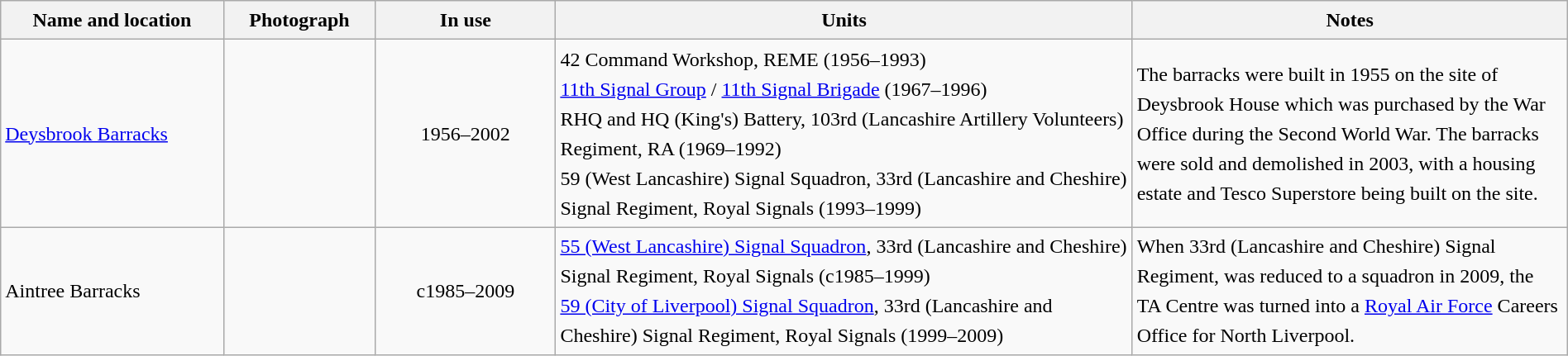<table class="wikitable sortable plainrowheaders" style="width:100%;border:0px;text-align:left;line-height:150%;">
<tr>
<th scope="col"  style="width:150px">Name and location</th>
<th scope="col"  style="width:100px" class="unsortable">Photograph</th>
<th scope="col"  style="width:120px">In use</th>
<th scope="col"  style="width:400px" class="unsortable">Units</th>
<th scope="col"  style="width:300px" class="unsortable">Notes</th>
</tr>
<tr>
<td><a href='#'>Deysbrook Barracks</a><br><small></small></td>
<td></td>
<td align="center">1956–2002</td>
<td>42 Command Workshop, REME (1956–1993)<br><a href='#'>11th Signal Group</a> / <a href='#'>11th Signal Brigade</a> (1967–1996)<br>RHQ and HQ (King's) Battery, 103rd (Lancashire Artillery Volunteers) Regiment, RA (1969–1992)<br>59 (West Lancashire) Signal Squadron, 33rd (Lancashire and Cheshire) Signal Regiment, Royal Signals (1993–1999)</td>
<td>The barracks were built in 1955 on the site of Deysbrook House which was purchased by the War Office during the Second World War. The barracks were sold and demolished in 2003, with a housing estate and Tesco Superstore being built on the site.</td>
</tr>
<tr>
<td>Aintree Barracks<br><small></small></td>
<td></td>
<td align="center">c1985–2009</td>
<td><a href='#'>55 (West Lancashire) Signal Squadron</a>, 33rd (Lancashire and Cheshire) Signal Regiment, Royal Signals (c1985–1999)<br><a href='#'>59 (City of Liverpool) Signal Squadron</a>, 33rd (Lancashire and Cheshire) Signal Regiment, Royal Signals (1999–2009)</td>
<td>When 33rd (Lancashire and Cheshire) Signal Regiment, was reduced to a squadron in 2009, the TA Centre was turned into a <a href='#'>Royal Air Force</a> Careers Office for North Liverpool.</td>
</tr>
</table>
